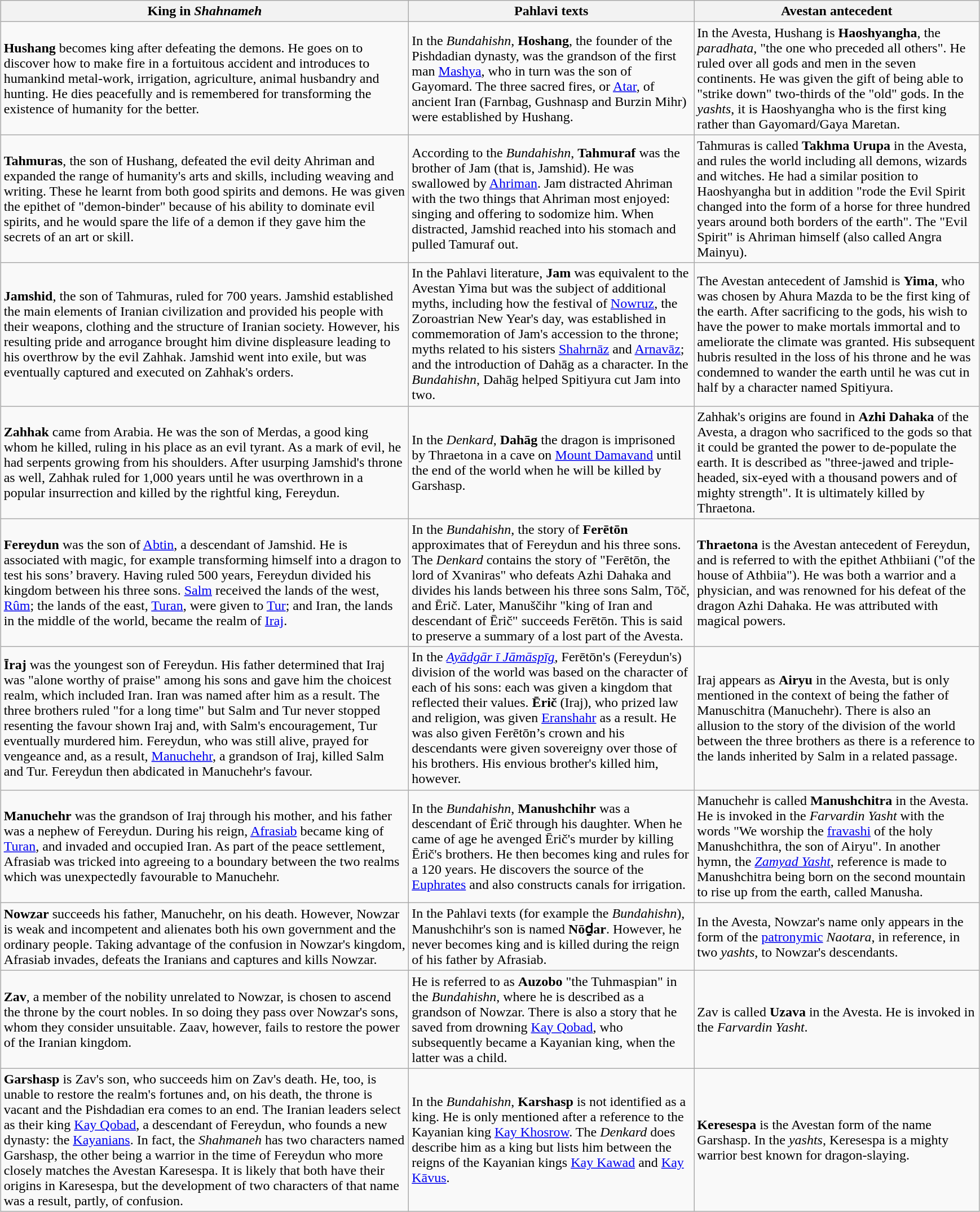<table class=wikitable style="margin-left: auto; margin-right: auto; border: none;">
<tr>
<th scope=col style="width: 475px;">King in <em>Shahnameh</em></th>
<th scope=col style="width: 330px;">Pahlavi texts</th>
<th scope=col style="width: 330px;">Avestan antecedent</th>
</tr>
<tr>
<td><strong>Hushang</strong> becomes king after defeating the demons. He goes on to discover how to make fire in a fortuitous accident and introduces to humankind metal-work, irrigation, agriculture, animal husbandry and hunting. He dies peacefully and is remembered for transforming the existence of humanity for the better.</td>
<td>In the <em>Bundahishn</em>, <strong>Hoshang</strong>, the founder of the Pishdadian dynasty, was the grandson of the first man <a href='#'>Mashya</a>, who in turn was the son of Gayomard. The three sacred fires, or <a href='#'>Atar</a>, of ancient Iran (Farnbag, Gushnasp and Burzin Mihr) were established by Hushang.</td>
<td>In the Avesta, Hushang is <strong>Haoshyangha</strong>, the <em>paradhata</em>, "the one who preceded all others". He ruled over all gods and men in the seven continents. He was given the gift of being able to "strike down" two-thirds of the "old" gods. In the <em>yashts</em>, it is Haoshyangha who is the first king rather than Gayomard/Gaya Maretan.</td>
</tr>
<tr>
<td><strong>Tahmuras</strong>, the son of Hushang, defeated the evil deity Ahriman and expanded the range of humanity's arts and skills, including weaving and writing. These he learnt from both good spirits and demons. He was given the epithet of "demon-binder" because of his ability to dominate evil spirits, and he would spare the life of a demon if they gave him the secrets of an art or skill.</td>
<td>According to the <em>Bundahishn</em>, <strong>Tahmuraf</strong> was the brother of Jam (that is, Jamshid). He was swallowed by <a href='#'>Ahriman</a>. Jam distracted Ahriman with the two things that Ahriman most enjoyed: singing and offering to sodomize him. When distracted, Jamshid reached into his stomach and pulled Tamuraf out.</td>
<td>Tahmuras is called <strong>Takhma Urupa</strong> in the Avesta, and rules the world including all demons, wizards and witches. He had a similar position to Haoshyangha but in addition "rode the Evil Spirit changed into the form of a horse for three hundred years around both borders of the earth". The "Evil Spirit" is Ahriman himself (also called Angra Mainyu).</td>
</tr>
<tr>
<td><strong>Jamshid</strong>, the son of Tahmuras, ruled for 700 years. Jamshid established the main elements of Iranian civilization and provided his people with their weapons, clothing and the structure of Iranian society. However, his resulting pride and arrogance brought him divine displeasure leading to his overthrow by the evil Zahhak. Jamshid went into exile, but was eventually captured and executed on Zahhak's orders.</td>
<td>In the Pahlavi literature,  <strong>Jam</strong> was equivalent to the Avestan Yima but was the subject of additional myths, including how the festival of <a href='#'>Nowruz</a>, the Zoroastrian New Year's day, was established in commemoration of Jam's accession to the throne; myths related to his sisters <a href='#'>Shahrnāz</a> and <a href='#'>Arnavāz</a>; and the introduction of Dahāg as a character. In the <em>Bundahishn</em>,  Dahāg helped Spitiyura cut Jam into two.</td>
<td>The Avestan antecedent of Jamshid is <strong>Yima</strong>, who was chosen by Ahura Mazda to be the first king of the earth. After sacrificing to the gods, his wish to have the power to make mortals immortal and to ameliorate the climate was granted. His subsequent hubris resulted in the loss of his throne and he was condemned to wander the earth until he was cut in half by a character named Spitiyura.</td>
</tr>
<tr>
<td><strong>Zahhak</strong> came from Arabia. He was the son of Merdas, a good king whom he killed, ruling in his place as an evil tyrant. As a mark of evil, he had serpents growing from his shoulders. After usurping Jamshid's throne as well, Zahhak ruled for 1,000 years until he was overthrown in a popular insurrection and killed by the rightful king, Fereydun.</td>
<td>In the <em>Denkard</em>, <strong>Dahāg</strong> the dragon is imprisoned by Thraetona in a cave on <a href='#'>Mount Damavand</a> until the end of the world when he will be killed by Garshasp.</td>
<td>Zahhak's origins are found in <strong>Azhi Dahaka</strong> of the Avesta, a dragon who sacrificed to the gods so that it could be granted the power to de-populate the earth. It is described as "three-jawed and triple-headed, six-eyed with a thousand powers and of mighty strength". It is ultimately killed by Thraetona.</td>
</tr>
<tr>
<td><strong>Fereydun</strong> was the son of <a href='#'>Abtin</a>, a descendant of Jamshid. He is associated with magic, for example transforming himself into a dragon to test his sons’ bravery. Having ruled 500 years, Fereydun divided his kingdom between his three sons. <a href='#'>Salm</a> received the lands of the west, <a href='#'>Rûm</a>; the lands of the east, <a href='#'>Turan</a>, were given to <a href='#'>Tur</a>; and Iran, the lands in the middle of the world, became the realm of <a href='#'>Iraj</a>.</td>
<td>In the <em>Bundahishn</em>, the story of  <strong>Ferētōn</strong> approximates that of Fereydun and his three sons. The <em>Denkard</em> contains the story of "Ferētōn, the lord of Xvaniras" who defeats Azhi Dahaka and divides his lands between his three sons Salm, Tōč, and Ērič. Later, Manuščihr "king of Iran and descendant of Ērič" succeeds Ferētōn. This is said to preserve a summary of a lost part of the Avesta.</td>
<td><strong>Thraetona</strong> is the Avestan antecedent of Fereydun, and is referred to with the epithet Athbiiani ("of the house of Athbiia"). He was both a warrior and a physician, and was renowned for his defeat of the dragon Azhi Dahaka. He was attributed with magical powers.</td>
</tr>
<tr>
<td><strong>Īraj</strong> was the youngest son of Fereydun. His father determined that Iraj was "alone worthy of praise" among his sons and gave him the choicest realm, which included Iran. Iran was named after him as a result. The three brothers ruled "for a long time" but Salm and Tur never stopped resenting the favour shown Iraj and, with Salm's encouragement, Tur eventually murdered him. Fereydun, who was still alive, prayed for vengeance and, as a result, <a href='#'>Manuchehr</a>, a grandson of Iraj, killed Salm and Tur. Fereydun then abdicated in Manuchehr's favour.</td>
<td>In the <em><a href='#'>Ayādgār ī Jāmāspīg</a></em>, Ferētōn's (Fereydun's) division of the world was based on the character of each of his sons: each was given a kingdom that reflected their values.  <strong>Ērič</strong> (Iraj), who prized law and religion, was given <a href='#'>Eranshahr</a> as a result. He was also given Ferētōn’s crown and his descendants were given sovereigny over those of his brothers. His envious brother's killed him, however.</td>
<td>Iraj appears as  <strong>Airyu</strong> in the Avesta, but is only mentioned in the context of being the father of Manuschitra (Manuchehr). There is also an allusion to the story of the division of the world between the three brothers as there is a reference to the lands inherited by Salm in a related passage.</td>
</tr>
<tr>
<td><strong>Manuchehr</strong> was the grandson of Iraj through his mother, and his father was a nephew of Fereydun. During his reign, <a href='#'>Afrasiab</a> became king of <a href='#'>Turan</a>, and invaded and occupied Iran. As part of the peace settlement, Afrasiab was tricked into agreeing to a boundary between the two realms which was unexpectedly favourable to Manuchehr.</td>
<td>In the <em>Bundahishn</em>, <strong>Manushchihr</strong> was a descendant of Ērič through his daughter. When he came of age he avenged Ērič's murder by killing Ērič's brothers. He then becomes king and rules for a 120 years. He discovers the source of the <a href='#'>Euphrates</a> and also constructs canals for irrigation.</td>
<td>Manuchehr is called <strong>Manushchitra</strong> in the Avesta. He is invoked in the <em>Farvardin Yasht</em> with the words "We worship the <a href='#'>fravashi</a> of the holy Manushchithra, the son of Airyu". In another hymn, the <em><a href='#'>Zamyad Yasht</a></em>, reference is made to Manushchitra being born on the second mountain to rise up from the earth, called Manusha.</td>
</tr>
<tr>
<td><strong>Nowzar</strong> succeeds his father, Manuchehr, on his death. However, Nowzar is weak and incompetent and alienates both his own government and the ordinary people. Taking advantage of the confusion in Nowzar's kingdom, Afrasiab invades, defeats the Iranians and captures and kills Nowzar.</td>
<td>In the Pahlavi texts (for example the <em>Bundahishn</em>), Manushchihr's son is named  <strong>Nōḏar</strong>. However, he never becomes king and is killed during the reign of his father by Afrasiab.</td>
<td>In the Avesta, Nowzar's name only appears in the form of the <a href='#'>patronymic</a> <em>Naotara</em>, in reference, in two <em>yashts</em>, to Nowzar's descendants.</td>
</tr>
<tr>
<td><strong>Zav</strong>, a member of the nobility unrelated to Nowzar, is chosen to ascend the throne by the court nobles. In so doing they pass over Nowzar's sons, whom they consider unsuitable. Zaav, however, fails to restore the power of the Iranian kingdom.</td>
<td>He is referred to as <strong>Auzobo</strong> "the Tuhmaspian" in the <em>Bundahishn</em>, where he is described as a grandson of Nowzar. There is also a story that he saved from drowning <a href='#'>Kay Qobad</a>, who subsequently became a Kayanian king, when the latter was a child.</td>
<td>Zav is called <strong>Uzava</strong> in the Avesta. He is invoked in the <em>Farvardin Yasht</em>.</td>
</tr>
<tr>
<td><strong>Garshasp</strong> is Zav's son, who succeeds him on Zav's death. He, too, is unable to restore the realm's fortunes and, on his death, the throne is vacant and the Pishdadian era comes to an end. The Iranian leaders select as their king <a href='#'>Kay Qobad</a>, a descendant of Fereydun, who founds a new dynasty: the <a href='#'>Kayanians</a>. In fact, the <em>Shahmaneh</em> has two characters named Garshasp, the other being a warrior in the time of Fereydun who more closely matches the Avestan Karesespa. It is likely that both have their origins in Karesespa, but the development of two characters of that name was a result, partly, of confusion.</td>
<td>In the <em>Bundahishn</em>, <strong>Karshasp</strong> is not identified as a king. He is only mentioned after a reference to the Kayanian king <a href='#'>Kay Khosrow</a>. The <em>Denkard</em> does describe him as a king but lists him between the reigns of the Kayanian kings <a href='#'>Kay Kawad</a> and <a href='#'>Kay Kāvus</a>.</td>
<td><strong>Keresespa</strong> is the Avestan form of the name Garshasp. In the <em>yashts</em>, Keresespa is a mighty warrior best known for dragon-slaying.</td>
</tr>
</table>
